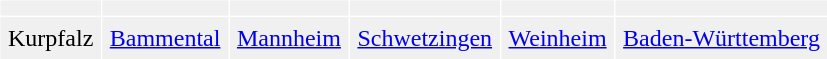<table border="0" cellpadding="5" cellspacing="1">
<tr>
<td style="background:#f0f0f0;" align="center"></td>
<td style="background:#f0f0f0;" align="center"></td>
<td style="background:#f0f0f0;" align="center"></td>
<td style="background:#f0f0f0;" align="center"></td>
<td style="background:#f0f0f0;" align="center"></td>
<td style="background:#f0f0f0;" align="center"></td>
</tr>
<tr>
<td style="background:#f0f0f0;" align="center">Kurpfalz</td>
<td style="background:#f0f0f0;" align="center"><a href='#'>Bammental</a></td>
<td style="background:#f0f0f0;" align="center"><a href='#'>Mannheim</a></td>
<td style="background:#f0f0f0;" align="center"><a href='#'>Schwetzingen</a></td>
<td style="background:#f0f0f0;" align="center"><a href='#'>Weinheim</a></td>
<td style="background:#f0f0f0;" align="center"><a href='#'>Baden-Württemberg</a></td>
</tr>
</table>
